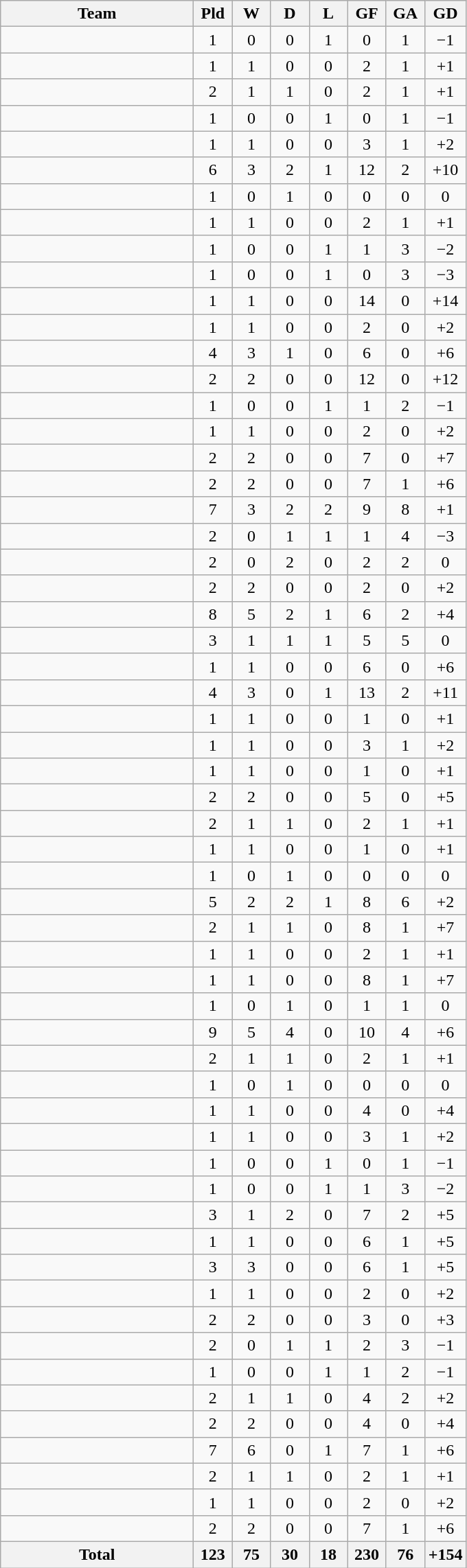<table class="wikitable sortable" style="text-align: center;">
<tr>
<th width=180>Team</th>
<th width=30>Pld</th>
<th width=30>W</th>
<th width=30>D</th>
<th width=30>L</th>
<th width=30>GF</th>
<th width=30>GA</th>
<th width=30>GD</th>
</tr>
<tr>
<td align="left"></td>
<td>1</td>
<td>0</td>
<td>0</td>
<td>1</td>
<td>0</td>
<td>1</td>
<td>−1</td>
</tr>
<tr>
<td align="left"></td>
<td>1</td>
<td>1</td>
<td>0</td>
<td>0</td>
<td>2</td>
<td>1</td>
<td>+1</td>
</tr>
<tr>
<td align="left"></td>
<td>2</td>
<td>1</td>
<td>1</td>
<td>0</td>
<td>2</td>
<td>1</td>
<td>+1</td>
</tr>
<tr>
<td align="left"></td>
<td>1</td>
<td>0</td>
<td>0</td>
<td>1</td>
<td>0</td>
<td>1</td>
<td>−1</td>
</tr>
<tr>
<td align="left"></td>
<td>1</td>
<td>1</td>
<td>0</td>
<td>0</td>
<td>3</td>
<td>1</td>
<td>+2</td>
</tr>
<tr>
<td align="left"></td>
<td>6</td>
<td>3</td>
<td>2</td>
<td>1</td>
<td>12</td>
<td>2</td>
<td>+10</td>
</tr>
<tr>
<td align="left"></td>
<td>1</td>
<td>0</td>
<td>1</td>
<td>0</td>
<td>0</td>
<td>0</td>
<td>0</td>
</tr>
<tr>
<td align="left"></td>
<td>1</td>
<td>1</td>
<td>0</td>
<td>0</td>
<td>2</td>
<td>1</td>
<td>+1</td>
</tr>
<tr>
<td align="left"></td>
<td>1</td>
<td>0</td>
<td>0</td>
<td>1</td>
<td>1</td>
<td>3</td>
<td>−2</td>
</tr>
<tr>
<td align="left"></td>
<td>1</td>
<td>0</td>
<td>0</td>
<td>1</td>
<td>0</td>
<td>3</td>
<td>−3</td>
</tr>
<tr>
<td align="left"></td>
<td>1</td>
<td>1</td>
<td>0</td>
<td>0</td>
<td>14</td>
<td>0</td>
<td>+14</td>
</tr>
<tr>
<td align="left"></td>
<td>1</td>
<td>1</td>
<td>0</td>
<td>0</td>
<td>2</td>
<td>0</td>
<td>+2</td>
</tr>
<tr>
<td align="left"></td>
<td>4</td>
<td>3</td>
<td>1</td>
<td>0</td>
<td>6</td>
<td>0</td>
<td>+6</td>
</tr>
<tr>
<td align="left"></td>
<td>2</td>
<td>2</td>
<td>0</td>
<td>0</td>
<td>12</td>
<td>0</td>
<td>+12</td>
</tr>
<tr>
<td align="left"></td>
<td>1</td>
<td>0</td>
<td>0</td>
<td>1</td>
<td>1</td>
<td>2</td>
<td>−1</td>
</tr>
<tr>
<td align="left"></td>
<td>1</td>
<td>1</td>
<td>0</td>
<td>0</td>
<td>2</td>
<td>0</td>
<td>+2</td>
</tr>
<tr>
<td align="left"></td>
<td>2</td>
<td>2</td>
<td>0</td>
<td>0</td>
<td>7</td>
<td>0</td>
<td>+7</td>
</tr>
<tr>
<td align="left"></td>
<td>2</td>
<td>2</td>
<td>0</td>
<td>0</td>
<td>7</td>
<td>1</td>
<td>+6</td>
</tr>
<tr>
<td align="left"></td>
<td>7</td>
<td>3</td>
<td>2</td>
<td>2</td>
<td>9</td>
<td>8</td>
<td>+1</td>
</tr>
<tr>
<td align="left"></td>
<td>2</td>
<td>0</td>
<td>1</td>
<td>1</td>
<td>1</td>
<td>4</td>
<td>−3</td>
</tr>
<tr>
<td align="left"></td>
<td>2</td>
<td>0</td>
<td>2</td>
<td>0</td>
<td>2</td>
<td>2</td>
<td>0</td>
</tr>
<tr>
<td align="left"></td>
<td>2</td>
<td>2</td>
<td>0</td>
<td>0</td>
<td>2</td>
<td>0</td>
<td>+2</td>
</tr>
<tr>
<td align="left"></td>
<td>8</td>
<td>5</td>
<td>2</td>
<td>1</td>
<td>6</td>
<td>2</td>
<td>+4</td>
</tr>
<tr>
<td align="left"></td>
<td>3</td>
<td>1</td>
<td>1</td>
<td>1</td>
<td>5</td>
<td>5</td>
<td>0</td>
</tr>
<tr>
<td align="left"></td>
<td>1</td>
<td>1</td>
<td>0</td>
<td>0</td>
<td>6</td>
<td>0</td>
<td>+6</td>
</tr>
<tr>
<td align="left"></td>
<td>4</td>
<td>3</td>
<td>0</td>
<td>1</td>
<td>13</td>
<td>2</td>
<td>+11</td>
</tr>
<tr>
<td align="left"></td>
<td>1</td>
<td>1</td>
<td>0</td>
<td>0</td>
<td>1</td>
<td>0</td>
<td>+1</td>
</tr>
<tr>
<td align="left"></td>
<td>1</td>
<td>1</td>
<td>0</td>
<td>0</td>
<td>3</td>
<td>1</td>
<td>+2</td>
</tr>
<tr>
<td align="left"></td>
<td>1</td>
<td>1</td>
<td>0</td>
<td>0</td>
<td>1</td>
<td>0</td>
<td>+1</td>
</tr>
<tr>
<td align="left"></td>
<td>2</td>
<td>2</td>
<td>0</td>
<td>0</td>
<td>5</td>
<td>0</td>
<td>+5</td>
</tr>
<tr>
<td align="left"></td>
<td>2</td>
<td>1</td>
<td>1</td>
<td>0</td>
<td>2</td>
<td>1</td>
<td>+1</td>
</tr>
<tr>
<td align="left"></td>
<td>1</td>
<td>1</td>
<td>0</td>
<td>0</td>
<td>1</td>
<td>0</td>
<td>+1</td>
</tr>
<tr>
<td align="left"></td>
<td>1</td>
<td>0</td>
<td>1</td>
<td>0</td>
<td>0</td>
<td>0</td>
<td>0</td>
</tr>
<tr>
<td align="left"></td>
<td>5</td>
<td>2</td>
<td>2</td>
<td>1</td>
<td>8</td>
<td>6</td>
<td>+2</td>
</tr>
<tr>
<td align="left"></td>
<td>2</td>
<td>1</td>
<td>1</td>
<td>0</td>
<td>8</td>
<td>1</td>
<td>+7</td>
</tr>
<tr>
<td align="left"></td>
<td>1</td>
<td>1</td>
<td>0</td>
<td>0</td>
<td>2</td>
<td>1</td>
<td>+1</td>
</tr>
<tr>
<td align="left"></td>
<td>1</td>
<td>1</td>
<td>0</td>
<td>0</td>
<td>8</td>
<td>1</td>
<td>+7</td>
</tr>
<tr>
<td align="left"></td>
<td>1</td>
<td>0</td>
<td>1</td>
<td>0</td>
<td>1</td>
<td>1</td>
<td>0</td>
</tr>
<tr>
<td align="left"></td>
<td>9</td>
<td>5</td>
<td>4</td>
<td>0</td>
<td>10</td>
<td>4</td>
<td>+6</td>
</tr>
<tr>
<td align="left"></td>
<td>2</td>
<td>1</td>
<td>1</td>
<td>0</td>
<td>2</td>
<td>1</td>
<td>+1</td>
</tr>
<tr>
<td align="left"></td>
<td>1</td>
<td>0</td>
<td>1</td>
<td>0</td>
<td>0</td>
<td>0</td>
<td>0</td>
</tr>
<tr>
<td align="left"></td>
<td>1</td>
<td>1</td>
<td>0</td>
<td>0</td>
<td>4</td>
<td>0</td>
<td>+4</td>
</tr>
<tr>
<td align="left"></td>
<td>1</td>
<td>1</td>
<td>0</td>
<td>0</td>
<td>3</td>
<td>1</td>
<td>+2</td>
</tr>
<tr>
<td align="left"></td>
<td>1</td>
<td>0</td>
<td>0</td>
<td>1</td>
<td>0</td>
<td>1</td>
<td>−1</td>
</tr>
<tr>
<td align="left"></td>
<td>1</td>
<td>0</td>
<td>0</td>
<td>1</td>
<td>1</td>
<td>3</td>
<td>−2</td>
</tr>
<tr>
<td align="left"></td>
<td>3</td>
<td>1</td>
<td>2</td>
<td>0</td>
<td>7</td>
<td>2</td>
<td>+5</td>
</tr>
<tr>
<td align="left"></td>
<td>1</td>
<td>1</td>
<td>0</td>
<td>0</td>
<td>6</td>
<td>1</td>
<td>+5</td>
</tr>
<tr>
<td align="left"></td>
<td>3</td>
<td>3</td>
<td>0</td>
<td>0</td>
<td>6</td>
<td>1</td>
<td>+5</td>
</tr>
<tr>
<td align="left"></td>
<td>1</td>
<td>1</td>
<td>0</td>
<td>0</td>
<td>2</td>
<td>0</td>
<td>+2</td>
</tr>
<tr>
<td align="left"></td>
<td>2</td>
<td>2</td>
<td>0</td>
<td>0</td>
<td>3</td>
<td>0</td>
<td>+3</td>
</tr>
<tr>
<td align="left"></td>
<td>2</td>
<td>0</td>
<td>1</td>
<td>1</td>
<td>2</td>
<td>3</td>
<td>−1</td>
</tr>
<tr>
<td align="left"></td>
<td>1</td>
<td>0</td>
<td>0</td>
<td>1</td>
<td>1</td>
<td>2</td>
<td>−1</td>
</tr>
<tr>
<td align="left"></td>
<td>2</td>
<td>1</td>
<td>1</td>
<td>0</td>
<td>4</td>
<td>2</td>
<td>+2</td>
</tr>
<tr>
<td align="left"></td>
<td>2</td>
<td>2</td>
<td>0</td>
<td>0</td>
<td>4</td>
<td>0</td>
<td>+4</td>
</tr>
<tr>
<td align="left"></td>
<td>7</td>
<td>6</td>
<td>0</td>
<td>1</td>
<td>7</td>
<td>1</td>
<td>+6</td>
</tr>
<tr>
<td align="left"></td>
<td>2</td>
<td>1</td>
<td>1</td>
<td>0</td>
<td>2</td>
<td>1</td>
<td>+1</td>
</tr>
<tr>
<td align="left"></td>
<td>1</td>
<td>1</td>
<td>0</td>
<td>0</td>
<td>2</td>
<td>0</td>
<td>+2</td>
</tr>
<tr>
<td align="left"></td>
<td>2</td>
<td>2</td>
<td>0</td>
<td>0</td>
<td>7</td>
<td>1</td>
<td>+6</td>
</tr>
<tr>
<th>Total</th>
<th>123</th>
<th>75</th>
<th>30</th>
<th>18</th>
<th>230</th>
<th>76</th>
<th>+154</th>
</tr>
</table>
